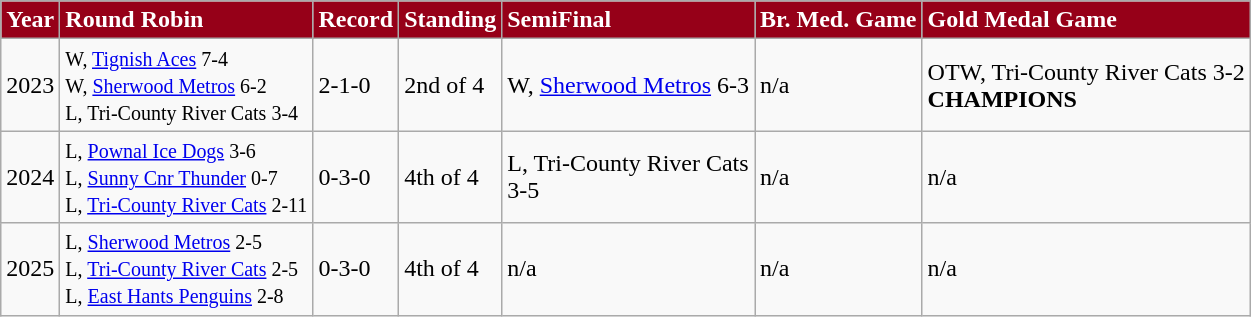<table class="wikitable">
<tr style="font-weight:bold; color:#FFFFFF" bgcolor="#960018" |>
<td>Year</td>
<td>Round Robin</td>
<td>Record</td>
<td>Standing</td>
<td>SemiFinal</td>
<td>Br. Med. Game</td>
<td>Gold Medal Game</td>
</tr>
<tr>
<td>2023</td>
<td><small>W, <a href='#'>Tignish Aces</a> 7-4<br>W, <a href='#'>Sherwood Metros</a> 6-2<br>L, Tri-County River Cats 3-4</small></td>
<td>2-1-0</td>
<td>2nd of 4</td>
<td>W, <a href='#'>Sherwood Metros</a> 6-3</td>
<td>n/a</td>
<td>OTW, Tri-County River Cats 3-2<br><strong>CHAMPIONS</strong></td>
</tr>
<tr>
<td>2024</td>
<td><small>L, <a href='#'>Pownal Ice Dogs</a> 3-6<br>L, <a href='#'>Sunny Cnr Thunder</a> 0-7<br>L, <a href='#'>Tri-County River Cats</a> 2-11</small></td>
<td>0-3-0</td>
<td>4th of 4</td>
<td>L, Tri-County River Cats <br>3-5</td>
<td>n/a</td>
<td>n/a</td>
</tr>
<tr>
<td>2025</td>
<td><small>L, <a href='#'>Sherwood Metros</a> 2-5<br>L, <a href='#'>Tri-County River Cats</a> 2-5<br>L, <a href='#'>East Hants Penguins</a> 2-8</small></td>
<td>0-3-0</td>
<td>4th of 4</td>
<td>n/a</td>
<td>n/a</td>
<td>n/a</td>
</tr>
</table>
